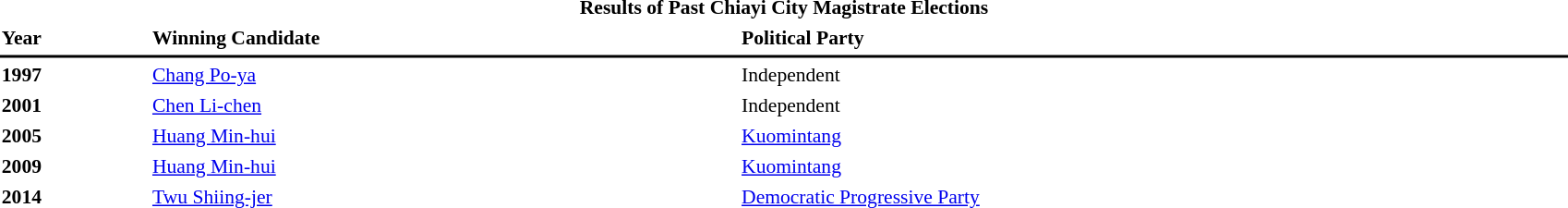<table id="toc" style="margin:1em auto; width: 90%; font-size: 90%;" cellspacing="3">
<tr>
<td colspan="3" align="center"><strong>Results of Past Chiayi City Magistrate Elections</strong></td>
</tr>
<tr>
<td><strong>Year</strong></td>
<td><strong> Winning Candidate</strong></td>
<td><strong>Political Party</strong></td>
</tr>
<tr>
<th bgcolor="#000000" colspan="5"></th>
</tr>
<tr>
<td><strong>1997</strong></td>
<td><a href='#'>Chang Po-ya</a></td>
<td> Independent</td>
</tr>
<tr>
<td><strong>2001</strong></td>
<td><a href='#'>Chen Li-chen</a></td>
<td> Independent</td>
</tr>
<tr>
<td><strong>2005</strong></td>
<td><a href='#'>Huang Min-hui</a></td>
<td> <a href='#'>Kuomintang</a></td>
</tr>
<tr>
<td><strong>2009</strong></td>
<td><a href='#'>Huang Min-hui</a></td>
<td> <a href='#'>Kuomintang</a></td>
</tr>
<tr>
<td><strong>2014</strong></td>
<td><a href='#'>Twu Shiing-jer</a></td>
<td> <a href='#'>Democratic Progressive Party</a></td>
</tr>
</table>
